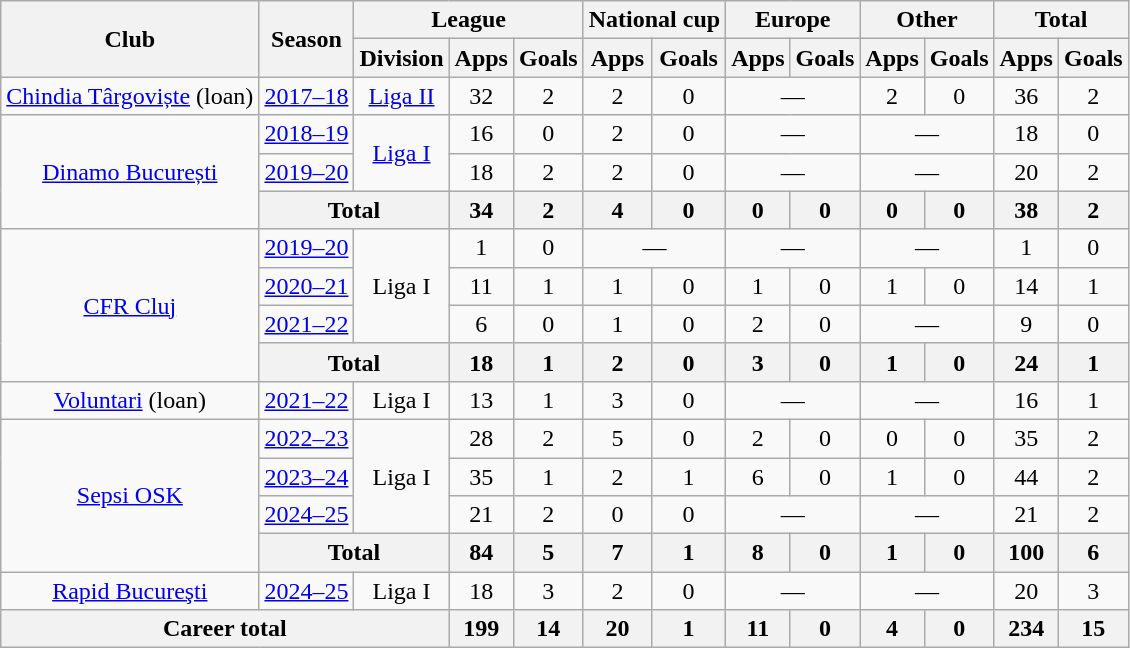<table class=wikitable style=text-align:center>
<tr>
<th rowspan=2>Club</th>
<th rowspan=2>Season</th>
<th colspan=3>League</th>
<th colspan=2>National cup</th>
<th colspan=2>Europe</th>
<th colspan=2>Other</th>
<th colspan=2>Total</th>
</tr>
<tr>
<th>Division</th>
<th>Apps</th>
<th>Goals</th>
<th>Apps</th>
<th>Goals</th>
<th>Apps</th>
<th>Goals</th>
<th>Apps</th>
<th>Goals</th>
<th>Apps</th>
<th>Goals</th>
</tr>
<tr>
<td><a href='#'>Chindia Târgoviște</a> (loan)</td>
<td><a href='#'>2017–18</a></td>
<td><a href='#'>Liga II</a></td>
<td>32</td>
<td>2</td>
<td>2</td>
<td>0</td>
<td colspan="2">—</td>
<td>2</td>
<td>0</td>
<td>36</td>
<td>2</td>
</tr>
<tr>
<td rowspan="3"><a href='#'>Dinamo București</a></td>
<td><a href='#'>2018–19</a></td>
<td rowspan="2"><a href='#'>Liga I</a></td>
<td>16</td>
<td>0</td>
<td>2</td>
<td>0</td>
<td colspan="2">—</td>
<td colspan="2">—</td>
<td>18</td>
<td>0</td>
</tr>
<tr>
<td><a href='#'>2019–20</a></td>
<td>18</td>
<td>2</td>
<td>2</td>
<td>0</td>
<td colspan="2">—</td>
<td colspan="2">—</td>
<td>20</td>
<td>2</td>
</tr>
<tr>
<th colspan="2">Total</th>
<th>34</th>
<th>2</th>
<th>4</th>
<th>0</th>
<th>0</th>
<th>0</th>
<th>0</th>
<th>0</th>
<th>38</th>
<th>2</th>
</tr>
<tr>
<td rowspan="4"><a href='#'>CFR Cluj</a></td>
<td><a href='#'>2019–20</a></td>
<td rowspan="3">Liga I</td>
<td>1</td>
<td>0</td>
<td colspan="2">—</td>
<td colspan="2">—</td>
<td colspan="2">—</td>
<td>1</td>
<td>0</td>
</tr>
<tr>
<td><a href='#'>2020–21</a></td>
<td>11</td>
<td>1</td>
<td>1</td>
<td>0</td>
<td>1</td>
<td>0</td>
<td>1</td>
<td>0</td>
<td>14</td>
<td>1</td>
</tr>
<tr>
<td><a href='#'>2021–22</a></td>
<td>6</td>
<td>0</td>
<td>1</td>
<td>0</td>
<td>2</td>
<td>0</td>
<td colspan="2">—</td>
<td>9</td>
<td>0</td>
</tr>
<tr>
<th colspan="2">Total</th>
<th>18</th>
<th>1</th>
<th>2</th>
<th>0</th>
<th>3</th>
<th>0</th>
<th>1</th>
<th>0</th>
<th>24</th>
<th>1</th>
</tr>
<tr>
<td><a href='#'>Voluntari</a> (loan)</td>
<td><a href='#'>2021–22</a></td>
<td>Liga I</td>
<td>13</td>
<td>1</td>
<td>3</td>
<td>0</td>
<td colspan="2">—</td>
<td colspan="2">—</td>
<td>16</td>
<td>1</td>
</tr>
<tr>
<td rowspan="4"><a href='#'>Sepsi OSK</a></td>
<td><a href='#'>2022–23</a></td>
<td rowspan="3">Liga I</td>
<td>28</td>
<td>2</td>
<td>5</td>
<td>0</td>
<td>2</td>
<td>0</td>
<td>0</td>
<td>0</td>
<td>35</td>
<td>2</td>
</tr>
<tr>
<td><a href='#'>2023–24</a></td>
<td>35</td>
<td>1</td>
<td>2</td>
<td>1</td>
<td>6</td>
<td>0</td>
<td>1</td>
<td>0</td>
<td>44</td>
<td>2</td>
</tr>
<tr>
<td><a href='#'>2024–25</a></td>
<td>21</td>
<td>2</td>
<td>0</td>
<td>0</td>
<td colspan="2">—</td>
<td colspan="2">—</td>
<td>21</td>
<td>2</td>
</tr>
<tr>
<th colspan="2">Total</th>
<th>84</th>
<th>5</th>
<th>7</th>
<th>1</th>
<th>8</th>
<th>0</th>
<th>1</th>
<th>0</th>
<th>100</th>
<th>6</th>
</tr>
<tr>
<td><a href='#'>Rapid Bucureşti</a></td>
<td><a href='#'>2024–25</a></td>
<td>Liga I</td>
<td>18</td>
<td>3</td>
<td>2</td>
<td>0</td>
<td colspan="2">—</td>
<td colspan="2">—</td>
<td>20</td>
<td>3</td>
</tr>
<tr>
<th colspan="3">Career total</th>
<th>199</th>
<th>14</th>
<th>20</th>
<th>1</th>
<th>11</th>
<th>0</th>
<th>4</th>
<th>0</th>
<th>234</th>
<th>15</th>
</tr>
</table>
